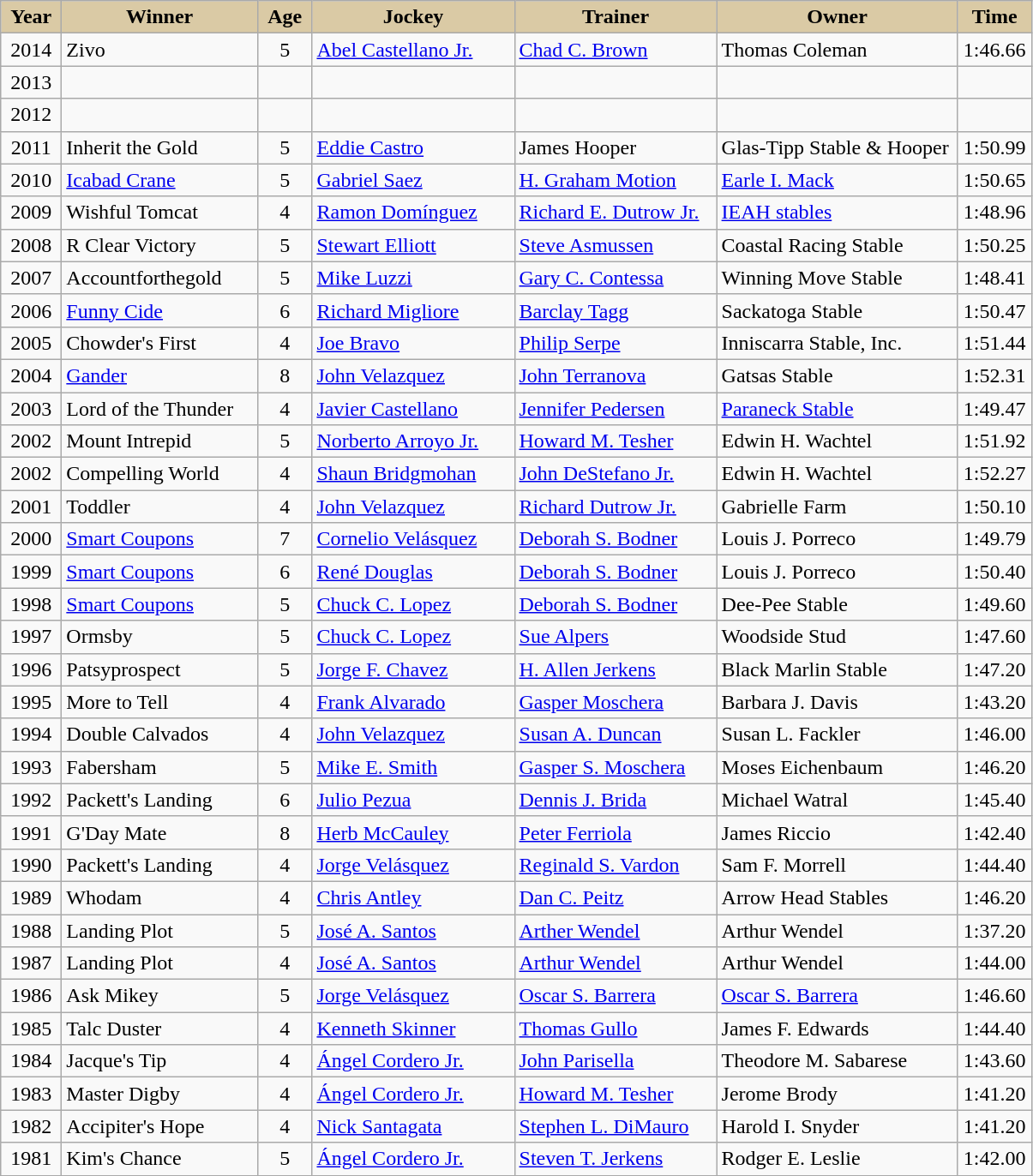<table class="wikitable sortable">
<tr>
<th style="background-color:#DACAA5; width:40px">Year<br></th>
<th style="background-color:#DACAA5; width:145px">Winner<br></th>
<th style="background-color:#DACAA5; width:35px">Age<br></th>
<th style="background-color:#DACAA5; width:150px">Jockey<br></th>
<th style="background-color:#DACAA5; width:150px">Trainer<br></th>
<th style="background-color:#DACAA5; width:180px">Owner<br></th>
<th style="background-color:#DACAA5; width:50px">Time</th>
</tr>
<tr>
<td align=center>2014</td>
<td>Zivo</td>
<td align=center>5</td>
<td><a href='#'>Abel Castellano Jr.</a></td>
<td><a href='#'>Chad C. Brown</a></td>
<td>Thomas Coleman</td>
<td align=center>1:46.66</td>
</tr>
<tr>
<td align=center>2013</td>
<td></td>
<td></td>
<td></td>
<td></td>
<td></td>
<td></td>
</tr>
<tr>
<td align=center>2012</td>
<td></td>
<td></td>
<td></td>
<td></td>
<td></td>
<td></td>
</tr>
<tr>
<td align=center>2011</td>
<td>Inherit the Gold</td>
<td align=center>5</td>
<td><a href='#'>Eddie Castro</a></td>
<td>James Hooper</td>
<td>Glas-Tipp Stable & Hooper</td>
<td align=center>1:50.99</td>
</tr>
<tr>
<td align=center>2010</td>
<td><a href='#'>Icabad Crane</a></td>
<td align=center>5</td>
<td><a href='#'>Gabriel Saez</a></td>
<td><a href='#'>H. Graham Motion</a></td>
<td><a href='#'>Earle I. Mack</a></td>
<td align=center>1:50.65</td>
</tr>
<tr>
<td align=center>2009</td>
<td>Wishful Tomcat</td>
<td align=center>4</td>
<td><a href='#'>Ramon Domínguez</a></td>
<td><a href='#'>Richard E. Dutrow Jr.</a></td>
<td><a href='#'>IEAH stables</a></td>
<td align=center>1:48.96</td>
</tr>
<tr>
<td align=center>2008</td>
<td>R Clear Victory</td>
<td align=center>5</td>
<td><a href='#'>Stewart Elliott</a></td>
<td><a href='#'>Steve Asmussen</a></td>
<td>Coastal Racing Stable</td>
<td align=center>1:50.25</td>
</tr>
<tr>
<td align=center>2007</td>
<td>Accountforthegold</td>
<td align=center>5</td>
<td><a href='#'>Mike Luzzi</a></td>
<td><a href='#'>Gary C. Contessa</a></td>
<td>Winning Move Stable</td>
<td align=center>1:48.41</td>
</tr>
<tr>
<td align=center>2006</td>
<td><a href='#'>Funny Cide</a></td>
<td align=center>6</td>
<td><a href='#'>Richard Migliore</a></td>
<td><a href='#'>Barclay Tagg</a></td>
<td>Sackatoga Stable</td>
<td align=center>1:50.47</td>
</tr>
<tr>
<td align=center>2005</td>
<td>Chowder's First</td>
<td align=center>4</td>
<td><a href='#'>Joe Bravo</a></td>
<td><a href='#'>Philip Serpe</a></td>
<td>Inniscarra Stable, Inc.</td>
<td align=center>1:51.44</td>
</tr>
<tr>
<td align=center>2004</td>
<td><a href='#'>Gander</a></td>
<td align=center>8</td>
<td><a href='#'>John Velazquez</a></td>
<td><a href='#'>John Terranova</a></td>
<td>Gatsas Stable</td>
<td align=center>1:52.31</td>
</tr>
<tr>
<td align=center>2003</td>
<td>Lord of the Thunder</td>
<td align=center>4</td>
<td><a href='#'>Javier Castellano</a></td>
<td><a href='#'>Jennifer Pedersen</a></td>
<td><a href='#'>Paraneck Stable</a></td>
<td align=center>1:49.47</td>
</tr>
<tr>
<td align=center>2002</td>
<td>Mount Intrepid</td>
<td align=center>5</td>
<td><a href='#'>Norberto Arroyo Jr.</a></td>
<td><a href='#'>Howard M. Tesher</a></td>
<td>Edwin H. Wachtel</td>
<td align=center>1:51.92</td>
</tr>
<tr>
<td align=center>2002</td>
<td>Compelling World</td>
<td align=center>4</td>
<td><a href='#'>Shaun Bridgmohan</a></td>
<td><a href='#'>John DeStefano Jr.</a></td>
<td>Edwin H. Wachtel</td>
<td align=center>1:52.27</td>
</tr>
<tr>
<td align=center>2001</td>
<td>Toddler</td>
<td align=center>4</td>
<td><a href='#'>John Velazquez</a></td>
<td><a href='#'>Richard Dutrow Jr.</a></td>
<td>Gabrielle Farm</td>
<td align=center>1:50.10</td>
</tr>
<tr>
<td align=center>2000</td>
<td><a href='#'>Smart Coupons</a></td>
<td align=center>7</td>
<td><a href='#'>Cornelio Velásquez</a></td>
<td><a href='#'>Deborah S. Bodner</a></td>
<td>Louis J. Porreco</td>
<td align=center>1:49.79</td>
</tr>
<tr>
<td align=center>1999</td>
<td><a href='#'>Smart Coupons</a></td>
<td align=center>6</td>
<td><a href='#'>René Douglas</a></td>
<td><a href='#'>Deborah S. Bodner</a></td>
<td>Louis J. Porreco</td>
<td align=center>1:50.40</td>
</tr>
<tr>
<td align=center>1998</td>
<td><a href='#'>Smart Coupons</a></td>
<td align=center>5</td>
<td><a href='#'>Chuck C. Lopez</a></td>
<td><a href='#'>Deborah S. Bodner</a></td>
<td>Dee-Pee Stable</td>
<td align=center>1:49.60</td>
</tr>
<tr>
<td align=center>1997</td>
<td>Ormsby</td>
<td align=center>5</td>
<td><a href='#'>Chuck C. Lopez</a></td>
<td><a href='#'>Sue Alpers</a></td>
<td>Woodside Stud</td>
<td align=center>1:47.60</td>
</tr>
<tr>
<td align=center>1996</td>
<td>Patsyprospect</td>
<td align=center>5</td>
<td><a href='#'>Jorge F. Chavez</a></td>
<td><a href='#'>H. Allen Jerkens</a></td>
<td>Black Marlin Stable</td>
<td align=center>1:47.20</td>
</tr>
<tr>
<td align=center>1995</td>
<td>More to Tell</td>
<td align=center>4</td>
<td><a href='#'>Frank Alvarado</a></td>
<td><a href='#'>Gasper Moschera</a></td>
<td>Barbara J. Davis</td>
<td align=center>1:43.20</td>
</tr>
<tr>
<td align=center>1994</td>
<td>Double Calvados</td>
<td align=center>4</td>
<td><a href='#'>John Velazquez</a></td>
<td><a href='#'>Susan A. Duncan</a></td>
<td>Susan L. Fackler</td>
<td align=center>1:46.00</td>
</tr>
<tr>
<td align=center>1993</td>
<td>Fabersham</td>
<td align=center>5</td>
<td><a href='#'>Mike E. Smith</a></td>
<td><a href='#'>Gasper S. Moschera</a></td>
<td>Moses Eichenbaum</td>
<td align=center>1:46.20</td>
</tr>
<tr>
<td align=center>1992</td>
<td>Packett's Landing</td>
<td align=center>6</td>
<td><a href='#'>Julio Pezua</a></td>
<td><a href='#'>Dennis J. Brida</a></td>
<td>Michael Watral</td>
<td align=center>1:45.40</td>
</tr>
<tr>
<td align=center>1991</td>
<td>G'Day Mate</td>
<td align=center>8</td>
<td><a href='#'>Herb McCauley</a></td>
<td><a href='#'>Peter Ferriola</a></td>
<td>James Riccio</td>
<td align=center>1:42.40</td>
</tr>
<tr>
<td align=center>1990</td>
<td>Packett's Landing</td>
<td align=center>4</td>
<td><a href='#'>Jorge Velásquez</a></td>
<td><a href='#'>Reginald S. Vardon</a></td>
<td>Sam F. Morrell</td>
<td align=center>1:44.40</td>
</tr>
<tr>
<td align=center>1989</td>
<td>Whodam</td>
<td align=center>4</td>
<td><a href='#'>Chris Antley</a></td>
<td><a href='#'>Dan C. Peitz</a></td>
<td>Arrow Head Stables</td>
<td align=center>1:46.20</td>
</tr>
<tr>
<td align=center>1988</td>
<td>Landing Plot</td>
<td align=center>5</td>
<td><a href='#'>José A. Santos</a></td>
<td><a href='#'>Arther Wendel</a></td>
<td>Arthur Wendel</td>
<td align=center>1:37.20</td>
</tr>
<tr>
<td align=center>1987</td>
<td>Landing Plot</td>
<td align=center>4</td>
<td><a href='#'>José A. Santos</a></td>
<td><a href='#'>Arthur Wendel</a></td>
<td>Arthur Wendel</td>
<td align=center>1:44.00</td>
</tr>
<tr>
<td align=center>1986</td>
<td>Ask Mikey</td>
<td align=center>5</td>
<td><a href='#'>Jorge Velásquez</a></td>
<td><a href='#'>Oscar S. Barrera</a></td>
<td><a href='#'>Oscar S. Barrera</a></td>
<td align=center>1:46.60</td>
</tr>
<tr>
<td align=center>1985</td>
<td>Talc Duster</td>
<td align=center>4</td>
<td><a href='#'>Kenneth Skinner</a></td>
<td><a href='#'>Thomas Gullo</a></td>
<td>James F. Edwards</td>
<td align=center>1:44.40</td>
</tr>
<tr>
<td align=center>1984</td>
<td>Jacque's Tip</td>
<td align=center>4</td>
<td><a href='#'>Ángel Cordero Jr.</a></td>
<td><a href='#'>John Parisella</a></td>
<td>Theodore M. Sabarese</td>
<td align=center>1:43.60</td>
</tr>
<tr>
<td align=center>1983</td>
<td>Master Digby</td>
<td align=center>4</td>
<td><a href='#'>Ángel Cordero Jr.</a></td>
<td><a href='#'>Howard M. Tesher</a></td>
<td>Jerome Brody</td>
<td align=center>1:41.20</td>
</tr>
<tr>
<td align=center>1982</td>
<td>Accipiter's Hope</td>
<td align=center>4</td>
<td><a href='#'>Nick Santagata</a></td>
<td><a href='#'>Stephen L. DiMauro</a></td>
<td>Harold I. Snyder</td>
<td align=center>1:41.20</td>
</tr>
<tr>
<td align=center>1981</td>
<td>Kim's Chance</td>
<td align=center>5</td>
<td><a href='#'>Ángel Cordero Jr.</a></td>
<td><a href='#'>Steven T. Jerkens</a></td>
<td>Rodger E. Leslie</td>
<td align=center>1:42.00</td>
</tr>
<tr>
</tr>
</table>
